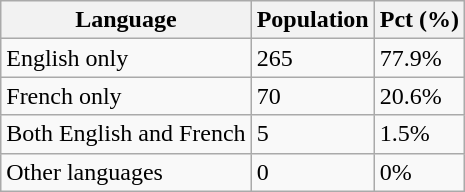<table class="wikitable">
<tr>
<th>Language</th>
<th>Population</th>
<th>Pct (%)</th>
</tr>
<tr>
<td>English only</td>
<td>265</td>
<td>77.9%</td>
</tr>
<tr>
<td>French only</td>
<td>70</td>
<td>20.6%</td>
</tr>
<tr>
<td>Both English and French</td>
<td>5</td>
<td>1.5%</td>
</tr>
<tr>
<td>Other languages</td>
<td>0</td>
<td>0%</td>
</tr>
</table>
